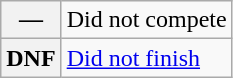<table class="wikitable">
<tr>
<th scope="row">—</th>
<td>Did not compete</td>
</tr>
<tr>
<th scope="row">DNF</th>
<td><a href='#'>Did not finish</a></td>
</tr>
</table>
